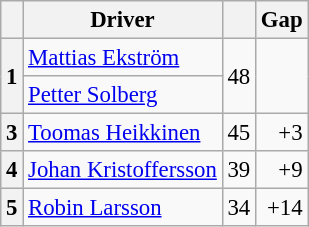<table class="wikitable" style="font-size: 95%;">
<tr>
<th></th>
<th>Driver</th>
<th></th>
<th>Gap</th>
</tr>
<tr>
<th rowspan=2>1</th>
<td> <a href='#'>Mattias Ekström</a></td>
<td rowspan=2 align="right">48</td>
<td rowspan=2 align="right"></td>
</tr>
<tr>
<td> <a href='#'>Petter Solberg</a></td>
</tr>
<tr>
<th>3</th>
<td> <a href='#'>Toomas Heikkinen</a></td>
<td align="right">45</td>
<td align="right">+3</td>
</tr>
<tr>
<th>4</th>
<td> <a href='#'>Johan Kristoffersson</a></td>
<td align="right">39</td>
<td align="right">+9</td>
</tr>
<tr>
<th>5</th>
<td> <a href='#'>Robin Larsson</a></td>
<td align="right">34</td>
<td align="right">+14</td>
</tr>
</table>
